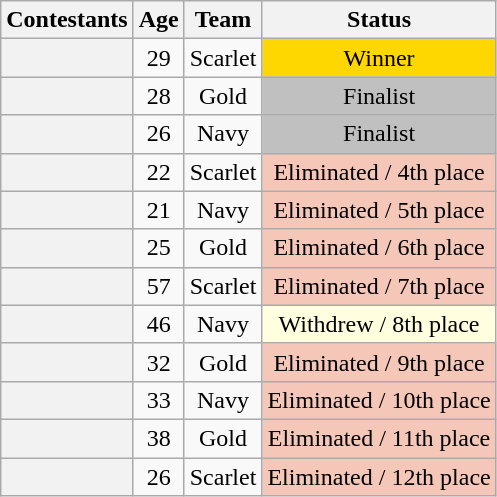<table class="wikitable sortable" style="text-align:center;">
<tr>
<th scope="col">Contestants</th>
<th scope="col">Age</th>
<th scope="col">Team</th>
<th scope="col">Status</th>
</tr>
<tr>
<th scope="row"></th>
<td>29</td>
<td>Scarlet</td>
<td style="background:gold">Winner</td>
</tr>
<tr>
<th scope="row"></th>
<td>28</td>
<td>Gold</td>
<td style="background:silver">Finalist</td>
</tr>
<tr>
<th scope="row"></th>
<td>26</td>
<td>Navy</td>
<td style="background:silver">Finalist</td>
</tr>
<tr>
<th scope="row"></th>
<td>22</td>
<td>Scarlet</td>
<td bgcolor="f4c7b8">Eliminated / 4th place</td>
</tr>
<tr>
<th scope="row"></th>
<td>21</td>
<td>Navy</td>
<td bgcolor="f4c7b8">Eliminated / 5th place</td>
</tr>
<tr>
<th scope="row"></th>
<td>25</td>
<td>Gold</td>
<td bgcolor="f4c7b8">Eliminated / 6th place</td>
</tr>
<tr>
<th scope="row"></th>
<td>57</td>
<td>Scarlet</td>
<td bgcolor="f4c7b8">Eliminated / 7th place</td>
</tr>
<tr>
<th scope="row"></th>
<td>46</td>
<td>Navy</td>
<td bgcolor="lightyellow">Withdrew / 8th place</td>
</tr>
<tr>
<th scope="row"></th>
<td>32</td>
<td>Gold</td>
<td bgcolor="f4c7b8">Eliminated / 9th place</td>
</tr>
<tr>
<th scope="row"></th>
<td>33</td>
<td>Navy</td>
<td bgcolor="f4c7b8">Eliminated / 10th place</td>
</tr>
<tr>
<th scope="row"></th>
<td>38</td>
<td>Gold</td>
<td bgcolor="f4c7b8">Eliminated / 11th place</td>
</tr>
<tr>
<th scope="row"></th>
<td>26</td>
<td>Scarlet</td>
<td bgcolor="f4c7b8">Eliminated / 12th place</td>
</tr>
</table>
